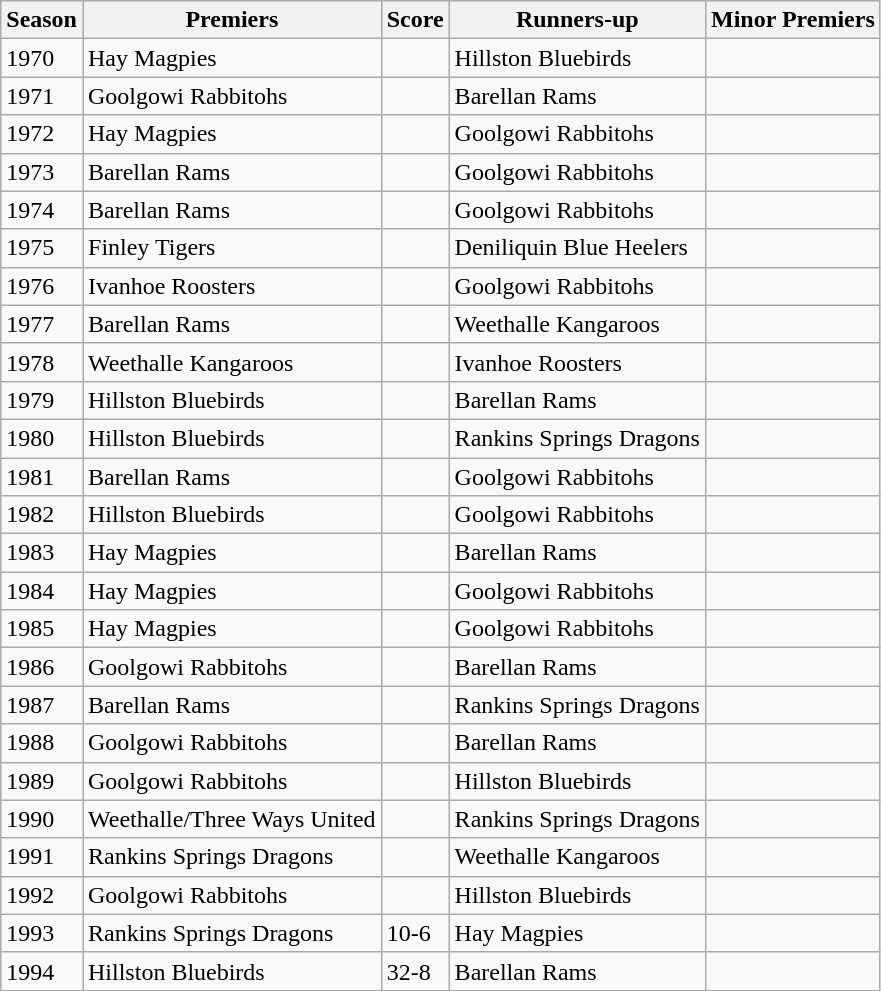<table class="wikitable sortable">
<tr>
<th>Season</th>
<th>Premiers</th>
<th>Score</th>
<th>Runners-up</th>
<th>Minor Premiers</th>
</tr>
<tr>
<td>1970</td>
<td> Hay Magpies</td>
<td></td>
<td> Hillston Bluebirds</td>
<td></td>
</tr>
<tr>
<td>1971</td>
<td> Goolgowi Rabbitohs</td>
<td></td>
<td> Barellan Rams</td>
<td></td>
</tr>
<tr>
<td>1972</td>
<td> Hay Magpies</td>
<td></td>
<td> Goolgowi Rabbitohs</td>
<td></td>
</tr>
<tr>
<td>1973</td>
<td> Barellan Rams</td>
<td align="center"></td>
<td> Goolgowi Rabbitohs</td>
<td></td>
</tr>
<tr>
<td>1974</td>
<td> Barellan Rams</td>
<td align="center"></td>
<td> Goolgowi Rabbitohs</td>
<td></td>
</tr>
<tr>
<td>1975</td>
<td> Finley Tigers</td>
<td align="center"></td>
<td> Deniliquin Blue Heelers</td>
<td></td>
</tr>
<tr>
<td>1976</td>
<td> Ivanhoe Roosters</td>
<td align="center"></td>
<td> Goolgowi Rabbitohs</td>
<td></td>
</tr>
<tr>
<td>1977</td>
<td> Barellan Rams</td>
<td align="center"></td>
<td> Weethalle Kangaroos</td>
<td></td>
</tr>
<tr>
<td>1978</td>
<td> Weethalle Kangaroos</td>
<td align="center"></td>
<td> Ivanhoe Roosters</td>
<td></td>
</tr>
<tr>
<td>1979</td>
<td> Hillston Bluebirds</td>
<td align="center"></td>
<td> Barellan Rams</td>
<td></td>
</tr>
<tr>
<td>1980</td>
<td> Hillston Bluebirds</td>
<td align="center"></td>
<td> Rankins Springs Dragons</td>
<td></td>
</tr>
<tr>
<td>1981</td>
<td> Barellan Rams</td>
<td align="center"></td>
<td> Goolgowi Rabbitohs</td>
<td></td>
</tr>
<tr>
<td>1982</td>
<td> Hillston Bluebirds</td>
<td align="center"></td>
<td> Goolgowi Rabbitohs</td>
<td></td>
</tr>
<tr>
<td>1983</td>
<td> Hay Magpies</td>
<td align="center"></td>
<td> Barellan Rams</td>
<td></td>
</tr>
<tr>
<td>1984</td>
<td> Hay Magpies</td>
<td align="center"></td>
<td> Goolgowi Rabbitohs</td>
<td></td>
</tr>
<tr>
<td>1985</td>
<td> Hay Magpies</td>
<td align="center"></td>
<td> Goolgowi Rabbitohs</td>
<td></td>
</tr>
<tr>
<td>1986</td>
<td> Goolgowi Rabbitohs</td>
<td align="center"></td>
<td> Barellan Rams</td>
<td></td>
</tr>
<tr>
<td>1987</td>
<td> Barellan Rams</td>
<td align="center"></td>
<td> Rankins Springs Dragons</td>
<td></td>
</tr>
<tr>
<td>1988</td>
<td> Goolgowi Rabbitohs</td>
<td align="center"></td>
<td> Barellan Rams</td>
<td></td>
</tr>
<tr>
<td>1989</td>
<td> Goolgowi Rabbitohs</td>
<td align="center"></td>
<td> Hillston Bluebirds</td>
<td></td>
</tr>
<tr>
<td>1990</td>
<td>  Weethalle/Three Ways United</td>
<td align="center"></td>
<td> Rankins Springs Dragons</td>
<td></td>
</tr>
<tr>
<td>1991</td>
<td> Rankins Springs Dragons</td>
<td align="center"></td>
<td> Weethalle Kangaroos</td>
<td></td>
</tr>
<tr>
<td>1992</td>
<td> Goolgowi Rabbitohs</td>
<td align="center"></td>
<td> Hillston Bluebirds</td>
<td></td>
</tr>
<tr>
<td>1993</td>
<td> Rankins Springs Dragons</td>
<td>10-6</td>
<td> Hay Magpies</td>
<td></td>
</tr>
<tr>
<td>1994</td>
<td> Hillston Bluebirds</td>
<td>32-8</td>
<td> Barellan Rams</td>
<td></td>
</tr>
</table>
